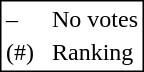<table style="border:1px solid black;">
<tr>
<td>–</td>
<td> </td>
<td>No votes</td>
</tr>
<tr>
<td>(#)</td>
<td> </td>
<td>Ranking</td>
</tr>
</table>
